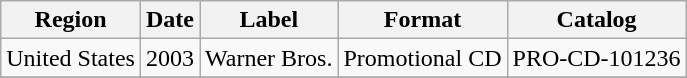<table class="wikitable">
<tr>
<th>Region</th>
<th>Date</th>
<th>Label</th>
<th>Format</th>
<th>Catalog</th>
</tr>
<tr>
<td>United States</td>
<td>2003</td>
<td>Warner Bros.</td>
<td>Promotional CD</td>
<td>PRO-CD-101236</td>
</tr>
<tr>
</tr>
</table>
